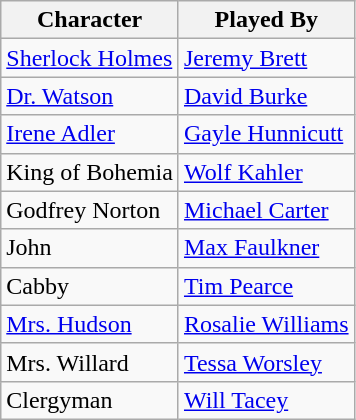<table class="wikitable">
<tr>
<th>Character</th>
<th>Played By</th>
</tr>
<tr>
<td><a href='#'>Sherlock Holmes</a></td>
<td><a href='#'>Jeremy Brett</a></td>
</tr>
<tr>
<td><a href='#'>Dr. Watson</a></td>
<td><a href='#'>David Burke</a></td>
</tr>
<tr>
<td><a href='#'>Irene Adler</a></td>
<td><a href='#'>Gayle Hunnicutt</a></td>
</tr>
<tr>
<td>King of Bohemia</td>
<td><a href='#'>Wolf Kahler</a></td>
</tr>
<tr>
<td>Godfrey Norton</td>
<td><a href='#'>Michael Carter</a></td>
</tr>
<tr>
<td>John</td>
<td><a href='#'>Max Faulkner</a></td>
</tr>
<tr>
<td>Cabby</td>
<td><a href='#'>Tim Pearce</a></td>
</tr>
<tr>
<td><a href='#'>Mrs. Hudson</a></td>
<td><a href='#'>Rosalie Williams</a></td>
</tr>
<tr>
<td>Mrs. Willard</td>
<td><a href='#'>Tessa Worsley</a></td>
</tr>
<tr>
<td>Clergyman</td>
<td><a href='#'>Will Tacey</a></td>
</tr>
</table>
